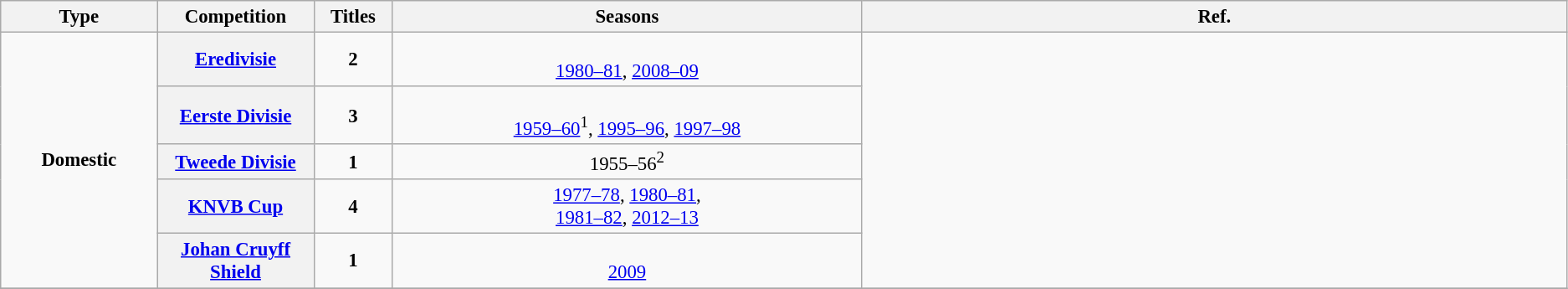<table class="wikitable plainrowheaders" style="font-size:95%; text-align:center;">
<tr>
<th style="width: 10%;">Type</th>
<th style="width: 10%;">Competition</th>
<th style="width: 5%;">Titles</th>
<th style="width: 30%;">Seasons</th>
<th>Ref.</th>
</tr>
<tr>
<td rowspan="5"><strong>Domestic</strong></td>
<th scope=col><a href='#'>Eredivisie</a></th>
<td><strong>2</strong></td>
<td><br><a href='#'>1980–81</a>, 
<a href='#'>2008–09</a></td>
<td rowspan="5"></td>
</tr>
<tr>
<th scope=col><strong><a href='#'>Eerste Divisie</a></strong></th>
<td><strong>3</strong></td>
<td><br><a href='#'>1959–60</a><sup>1</sup>, 
<a href='#'>1995–96</a>, 
<a href='#'>1997–98</a></td>
</tr>
<tr>
<th scope=col><a href='#'>Tweede Divisie</a></th>
<td><strong>1</strong></td>
<td>1955–56<sup>2</sup></td>
</tr>
<tr>
<th scope=col><strong><a href='#'>KNVB Cup</a></strong></th>
<td><strong>4</strong></td>
<td><a href='#'>1977–78</a>, <a href='#'>1980–81</a>,<br><a href='#'>1981–82</a>, 
<a href='#'>2012–13</a></td>
</tr>
<tr>
<th scope=col><strong><a href='#'>Johan Cruyff Shield</a></strong></th>
<td><strong>1</strong></td>
<td><br><a href='#'>2009</a></td>
</tr>
<tr>
</tr>
</table>
